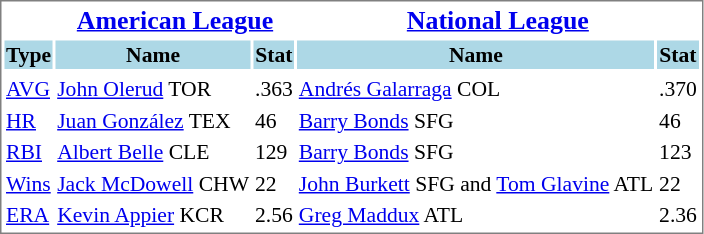<table cellpadding="1" style="width:auto;font-size: 90%; border: 1px solid gray;">
<tr align="center" style="font-size: larger;">
<td> </td>
<th colspan=2><a href='#'>American League</a></th>
<th colspan=2><a href='#'>National League</a></th>
</tr>
<tr style="background:lightblue;">
<th>Type</th>
<th>Name</th>
<th>Stat</th>
<th>Name</th>
<th>Stat</th>
</tr>
<tr align="center" style="vertical-align: middle;" style="background:lightblue;">
</tr>
<tr>
<td><a href='#'>AVG</a></td>
<td><a href='#'>John Olerud</a> TOR</td>
<td>.363</td>
<td><a href='#'>Andrés Galarraga</a> COL</td>
<td>.370</td>
</tr>
<tr>
<td><a href='#'>HR</a></td>
<td><a href='#'>Juan González</a> TEX</td>
<td>46</td>
<td><a href='#'>Barry Bonds</a> SFG</td>
<td>46</td>
</tr>
<tr>
<td><a href='#'>RBI</a></td>
<td><a href='#'>Albert Belle</a> CLE</td>
<td>129</td>
<td><a href='#'>Barry Bonds</a> SFG</td>
<td>123</td>
</tr>
<tr>
<td><a href='#'>Wins</a></td>
<td><a href='#'>Jack McDowell</a> CHW</td>
<td>22</td>
<td><a href='#'>John Burkett</a> SFG and <a href='#'>Tom Glavine</a> ATL</td>
<td>22</td>
</tr>
<tr>
<td><a href='#'>ERA</a></td>
<td><a href='#'>Kevin Appier</a> KCR</td>
<td>2.56</td>
<td><a href='#'>Greg Maddux</a> ATL</td>
<td>2.36</td>
</tr>
</table>
